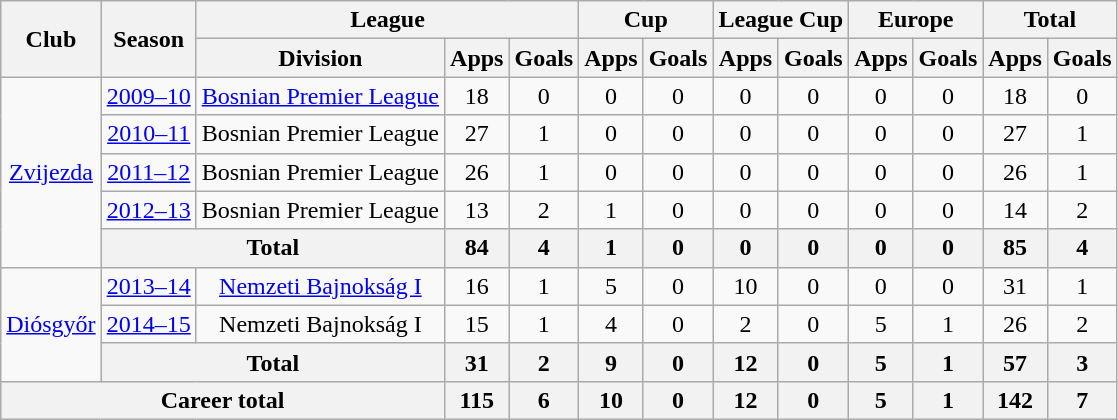<table class="wikitable" style="text-align: center">
<tr>
<th rowspan="2">Club</th>
<th rowspan="2">Season</th>
<th colspan="3">League</th>
<th colspan="2">Cup</th>
<th colspan="2">League Cup</th>
<th colspan="2">Europe</th>
<th colspan="2">Total</th>
</tr>
<tr>
<th>Division</th>
<th>Apps</th>
<th>Goals</th>
<th>Apps</th>
<th>Goals</th>
<th>Apps</th>
<th>Goals</th>
<th>Apps</th>
<th>Goals</th>
<th>Apps</th>
<th>Goals</th>
</tr>
<tr>
<td rowspan="5"><a href='#'>Zvijezda</a></td>
<td><a href='#'>2009–10</a></td>
<td><a href='#'>Bosnian Premier League</a></td>
<td>18</td>
<td>0</td>
<td>0</td>
<td>0</td>
<td>0</td>
<td>0</td>
<td>0</td>
<td>0</td>
<td>18</td>
<td>0</td>
</tr>
<tr>
<td><a href='#'>2010–11</a></td>
<td>Bosnian Premier League</td>
<td>27</td>
<td>1</td>
<td>0</td>
<td>0</td>
<td>0</td>
<td>0</td>
<td>0</td>
<td>0</td>
<td>27</td>
<td>1</td>
</tr>
<tr>
<td><a href='#'>2011–12</a></td>
<td>Bosnian Premier League</td>
<td>26</td>
<td>1</td>
<td>0</td>
<td>0</td>
<td>0</td>
<td>0</td>
<td>0</td>
<td>0</td>
<td>26</td>
<td>1</td>
</tr>
<tr>
<td><a href='#'>2012–13</a></td>
<td>Bosnian Premier League</td>
<td>13</td>
<td>2</td>
<td>1</td>
<td>0</td>
<td>0</td>
<td>0</td>
<td>0</td>
<td>0</td>
<td>14</td>
<td>2</td>
</tr>
<tr>
<th colspan="2">Total</th>
<th>84</th>
<th>4</th>
<th>1</th>
<th>0</th>
<th>0</th>
<th>0</th>
<th>0</th>
<th>0</th>
<th>85</th>
<th>4</th>
</tr>
<tr>
<td rowspan="3"><a href='#'>Diósgyőr</a></td>
<td><a href='#'>2013–14</a></td>
<td><a href='#'>Nemzeti Bajnokság I</a></td>
<td>16</td>
<td>1</td>
<td>5</td>
<td>0</td>
<td>10</td>
<td>0</td>
<td>0</td>
<td>0</td>
<td>31</td>
<td>1</td>
</tr>
<tr>
<td><a href='#'>2014–15</a></td>
<td>Nemzeti Bajnokság I</td>
<td>15</td>
<td>1</td>
<td>4</td>
<td>0</td>
<td>2</td>
<td>0</td>
<td>5</td>
<td>1</td>
<td>26</td>
<td>2</td>
</tr>
<tr>
<th colspan="2">Total</th>
<th>31</th>
<th>2</th>
<th>9</th>
<th>0</th>
<th>12</th>
<th>0</th>
<th>5</th>
<th>1</th>
<th>57</th>
<th>3</th>
</tr>
<tr>
<th colspan="3">Career total</th>
<th>115</th>
<th>6</th>
<th>10</th>
<th>0</th>
<th>12</th>
<th>0</th>
<th>5</th>
<th>1</th>
<th>142</th>
<th>7</th>
</tr>
</table>
